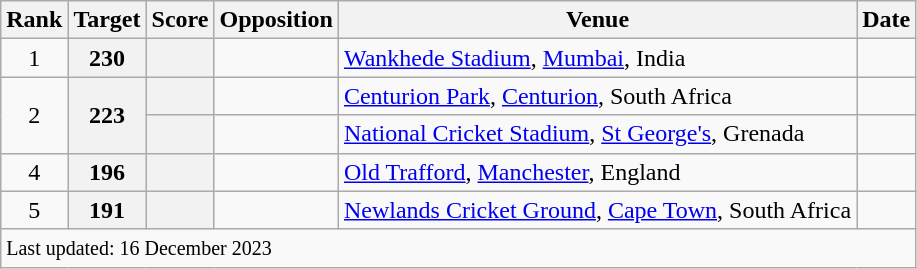<table class="wikitable plainrowheaders">
<tr>
<th scope=col>Rank</th>
<th scope=col>Target</th>
<th scope=col>Score</th>
<th scope=col>Opposition</th>
<th scope=col>Venue</th>
<th scope=col>Date</th>
</tr>
<tr>
<td align=center>1</td>
<th scope=row style=text-align:center;>230</th>
<th scope=row style=text-align:center;></th>
<td></td>
<td><a href='#'>Wankhede Stadium</a>, <a href='#'>Mumbai</a>, India</td>
<td> </td>
</tr>
<tr>
<td align=center rowspan=2>2</td>
<th scope=row style=text-align:center; rowspan=2>223</th>
<th scope=row style=text-align:center;></th>
<td></td>
<td><a href='#'>Centurion Park</a>, <a href='#'>Centurion</a>, South Africa</td>
<td></td>
</tr>
<tr>
<th scope=row style=text-align:center;></th>
<td></td>
<td><a href='#'>National Cricket Stadium</a>, <a href='#'>St George's</a>, Grenada</td>
<td></td>
</tr>
<tr>
<td align=center>4</td>
<th scope=row style=text-align:center;>196</th>
<th scope=row style=text-align:center;></th>
<td></td>
<td><a href='#'>Old Trafford</a>, <a href='#'>Manchester</a>, England</td>
<td></td>
</tr>
<tr>
<td align=center>5</td>
<th scope=row style=text-align:center;>191</th>
<th scope=row style=text-align:center;></th>
<td></td>
<td><a href='#'>Newlands Cricket Ground</a>, <a href='#'>Cape Town</a>, South Africa</td>
<td></td>
</tr>
<tr>
<td colspan=6><small>Last updated: 16 December 2023</small></td>
</tr>
</table>
